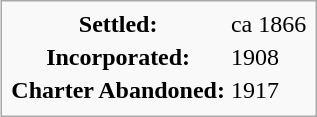<table class="infobox">
<tr>
<th>Settled:</th>
<td>ca 1866</td>
</tr>
<tr>
<th>Incorporated:</th>
<td>1908</td>
</tr>
<tr>
<th>Charter Abandoned:</th>
<td>1917</td>
</tr>
<tr>
</tr>
</table>
